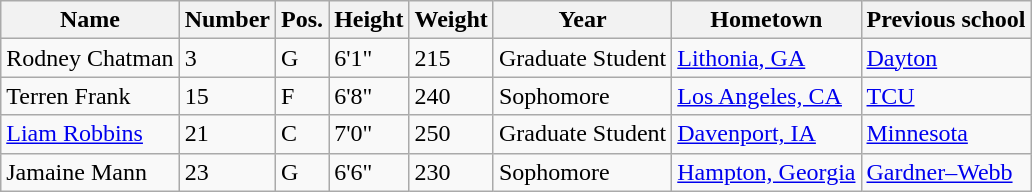<table class="wikitable sortable" border="1">
<tr>
<th>Name</th>
<th>Number</th>
<th>Pos.</th>
<th>Height</th>
<th>Weight</th>
<th>Year</th>
<th>Hometown</th>
<th class="unsortable">Previous school</th>
</tr>
<tr>
<td>Rodney Chatman</td>
<td>3</td>
<td>G</td>
<td>6'1"</td>
<td>215</td>
<td>Graduate Student</td>
<td><a href='#'>Lithonia, GA</a></td>
<td><a href='#'>Dayton</a></td>
</tr>
<tr>
<td>Terren Frank</td>
<td>15</td>
<td>F</td>
<td>6'8"</td>
<td>240</td>
<td>Sophomore</td>
<td><a href='#'>Los Angeles, CA</a></td>
<td><a href='#'>TCU</a></td>
</tr>
<tr>
<td><a href='#'>Liam Robbins</a></td>
<td>21</td>
<td>C</td>
<td>7'0"</td>
<td>250</td>
<td>Graduate Student</td>
<td><a href='#'>Davenport, IA</a></td>
<td><a href='#'>Minnesota</a></td>
</tr>
<tr>
<td>Jamaine Mann</td>
<td>23</td>
<td>G</td>
<td>6'6"</td>
<td>230</td>
<td>Sophomore</td>
<td><a href='#'>Hampton, Georgia</a></td>
<td><a href='#'>Gardner–Webb</a></td>
</tr>
</table>
